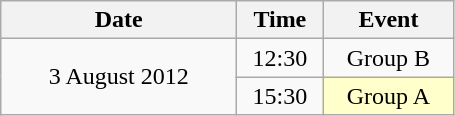<table class = "wikitable" style="text-align:center;">
<tr>
<th width=150>Date</th>
<th width=50>Time</th>
<th width=80>Event</th>
</tr>
<tr>
<td rowspan=2>3 August 2012</td>
<td>12:30</td>
<td>Group B</td>
</tr>
<tr>
<td>15:30</td>
<td bgcolor=ffffcc>Group A</td>
</tr>
</table>
